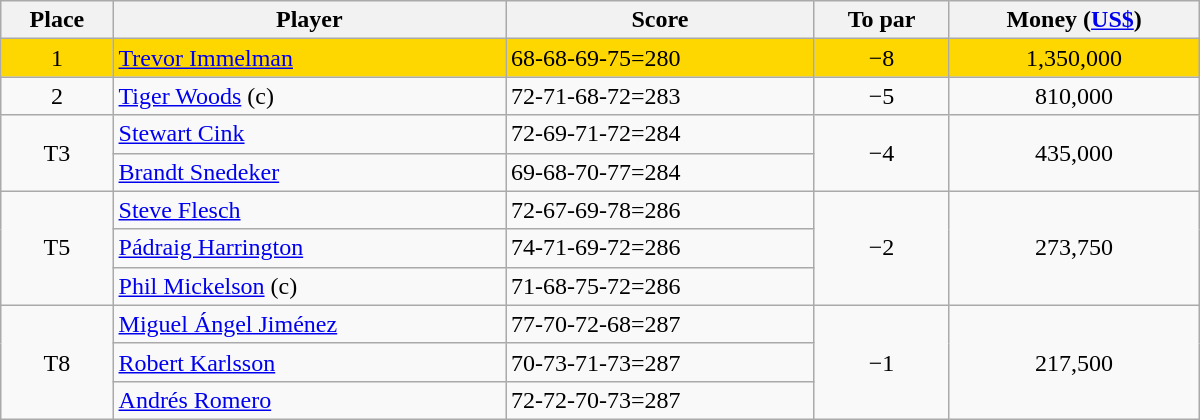<table class="wikitable" style="width:50em;margin-bottom:0;">
<tr>
<th>Place</th>
<th>Player</th>
<th>Score</th>
<th>To par</th>
<th>Money (<a href='#'>US$</a>)</th>
</tr>
<tr style="background:gold">
<td align=center>1</td>
<td> <a href='#'>Trevor Immelman</a></td>
<td>68-68-69-75=280</td>
<td align=center>−8</td>
<td align=center>1,350,000</td>
</tr>
<tr>
<td align=center>2</td>
<td> <a href='#'>Tiger Woods</a> (c)</td>
<td>72-71-68-72=283</td>
<td align=center>−5</td>
<td align=center>810,000</td>
</tr>
<tr>
<td rowspan=2 align=center>T3</td>
<td> <a href='#'>Stewart Cink</a></td>
<td>72-69-71-72=284</td>
<td rowspan=2 align=center>−4</td>
<td rowspan=2 align=center>435,000</td>
</tr>
<tr>
<td> <a href='#'>Brandt Snedeker</a></td>
<td>69-68-70-77=284</td>
</tr>
<tr>
<td rowspan=3 align=center>T5</td>
<td> <a href='#'>Steve Flesch</a></td>
<td>72-67-69-78=286</td>
<td rowspan=3 align=center>−2</td>
<td rowspan=3 align=center>273,750</td>
</tr>
<tr>
<td> <a href='#'>Pádraig Harrington</a></td>
<td>74-71-69-72=286</td>
</tr>
<tr>
<td> <a href='#'>Phil Mickelson</a> (c)</td>
<td>71-68-75-72=286</td>
</tr>
<tr>
<td rowspan=3 align=center>T8</td>
<td> <a href='#'>Miguel Ángel Jiménez</a></td>
<td>77-70-72-68=287</td>
<td rowspan=3 align=center>−1</td>
<td rowspan=3 align=center>217,500</td>
</tr>
<tr>
<td> <a href='#'>Robert Karlsson</a></td>
<td>70-73-71-73=287</td>
</tr>
<tr>
<td> <a href='#'>Andrés Romero</a></td>
<td>72-72-70-73=287</td>
</tr>
</table>
